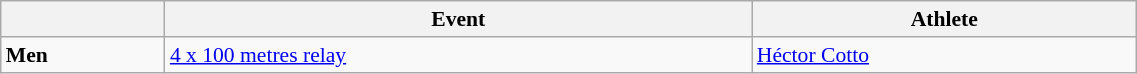<table class=wikitable style="font-size:90%" width=60%>
<tr>
<th></th>
<th>Event</th>
<th>Athlete</th>
</tr>
<tr>
<td><strong>Men</strong></td>
<td><a href='#'>4 x 100 metres relay</a></td>
<td><a href='#'>Héctor Cotto</a></td>
</tr>
</table>
